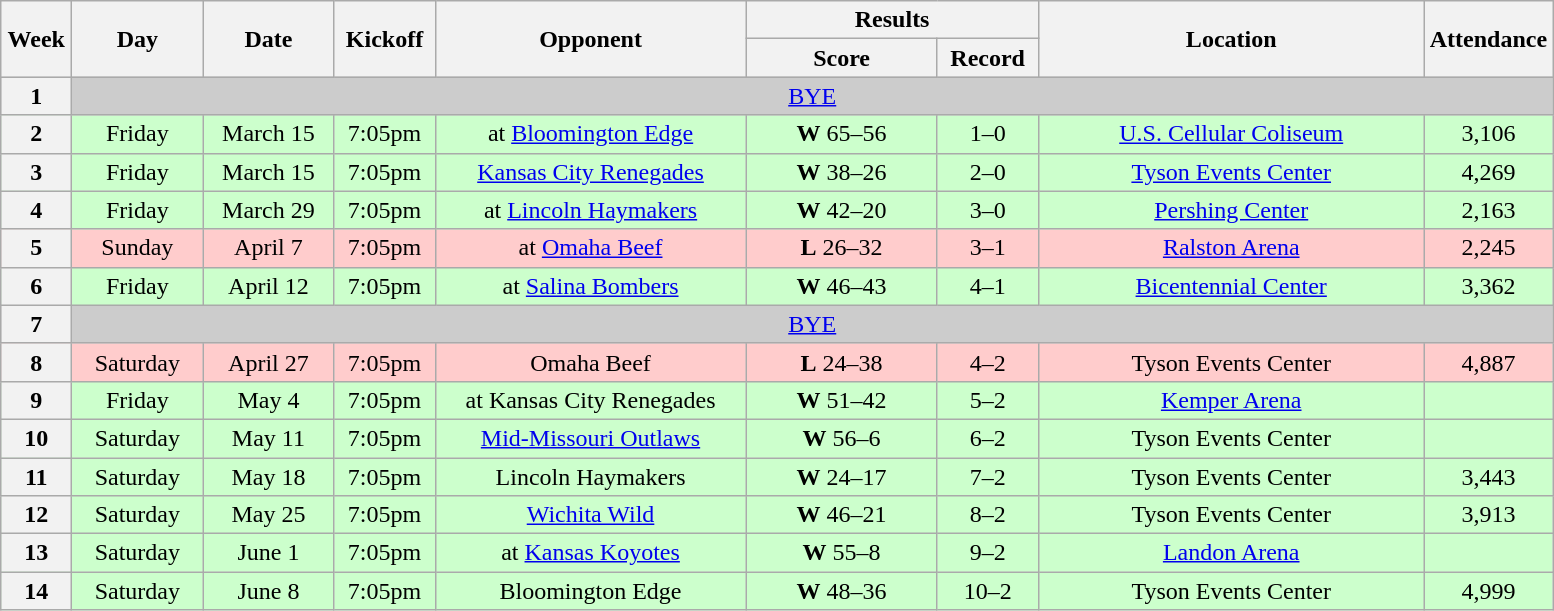<table class="wikitable">
<tr>
<th rowspan="2" width="40">Week</th>
<th rowspan="2" width="80">Day</th>
<th rowspan="2" width="80">Date</th>
<th rowspan="2" width="60">Kickoff</th>
<th rowspan="2" width="200">Opponent</th>
<th colspan="2" width="180">Results</th>
<th rowspan="2" width="250">Location</th>
<th rowspan="2" width=>Attendance</th>
</tr>
<tr>
<th width="120">Score</th>
<th width="60">Record</th>
</tr>
<tr align="center" bgcolor="#CCCCCC">
<th>1</th>
<td colSpan=8><a href='#'>BYE</a></td>
</tr>
<tr align="center" bgcolor="#CCFFCC">
<th>2</th>
<td>Friday</td>
<td>March 15</td>
<td>7:05pm</td>
<td>at <a href='#'>Bloomington Edge</a></td>
<td><strong>W</strong> 65–56</td>
<td>1–0</td>
<td><a href='#'>U.S. Cellular Coliseum</a></td>
<td>3,106</td>
</tr>
<tr align="center" bgcolor="#CCFFCC">
<th>3</th>
<td>Friday</td>
<td>March 15</td>
<td>7:05pm</td>
<td><a href='#'>Kansas City Renegades</a></td>
<td><strong>W</strong> 38–26</td>
<td>2–0</td>
<td><a href='#'>Tyson Events Center</a></td>
<td>4,269</td>
</tr>
<tr align="center" bgcolor="#CCFFCC">
<th>4</th>
<td>Friday</td>
<td>March 29</td>
<td>7:05pm</td>
<td>at <a href='#'>Lincoln Haymakers</a></td>
<td><strong>W</strong> 42–20</td>
<td>3–0</td>
<td><a href='#'>Pershing Center</a></td>
<td>2,163</td>
</tr>
<tr align="center" bgcolor="#FFCCCC">
<th>5</th>
<td>Sunday</td>
<td>April 7</td>
<td>7:05pm</td>
<td>at <a href='#'>Omaha Beef</a></td>
<td><strong>L</strong> 26–32</td>
<td>3–1</td>
<td><a href='#'>Ralston Arena</a></td>
<td>2,245</td>
</tr>
<tr align="center" bgcolor="#CCFFCC">
<th>6</th>
<td>Friday</td>
<td>April 12</td>
<td>7:05pm</td>
<td>at <a href='#'>Salina Bombers</a></td>
<td><strong>W</strong> 46–43</td>
<td>4–1</td>
<td><a href='#'>Bicentennial Center</a></td>
<td>3,362</td>
</tr>
<tr align="center" bgcolor="#CCCCCC">
<th>7</th>
<td colSpan=8><a href='#'>BYE</a></td>
</tr>
<tr align="center" bgcolor="#FFCCCC">
<th>8</th>
<td>Saturday</td>
<td>April 27</td>
<td>7:05pm</td>
<td>Omaha Beef</td>
<td><strong>L</strong> 24–38</td>
<td>4–2</td>
<td>Tyson Events Center</td>
<td>4,887</td>
</tr>
<tr align="center" bgcolor="#CCFFCC">
<th>9</th>
<td>Friday</td>
<td>May 4</td>
<td>7:05pm</td>
<td>at Kansas City Renegades</td>
<td><strong>W</strong> 51–42</td>
<td>5–2</td>
<td><a href='#'>Kemper Arena</a></td>
<td></td>
</tr>
<tr align="center" bgcolor="#CCFFCC">
<th>10</th>
<td>Saturday</td>
<td>May 11</td>
<td>7:05pm</td>
<td><a href='#'>Mid-Missouri Outlaws</a></td>
<td><strong>W</strong> 56–6</td>
<td>6–2</td>
<td>Tyson Events Center</td>
<td></td>
</tr>
<tr align="center" bgcolor="#CCFFCC">
<th>11</th>
<td>Saturday</td>
<td>May 18</td>
<td>7:05pm</td>
<td>Lincoln Haymakers</td>
<td><strong>W</strong> 24–17</td>
<td>7–2</td>
<td>Tyson Events Center</td>
<td>3,443</td>
</tr>
<tr align="center" bgcolor="#CCFFCC">
<th>12</th>
<td>Saturday</td>
<td>May 25</td>
<td>7:05pm</td>
<td><a href='#'>Wichita Wild</a></td>
<td><strong>W</strong> 46–21</td>
<td>8–2</td>
<td>Tyson Events Center</td>
<td>3,913</td>
</tr>
<tr align="center" bgcolor="#CCFFCC">
<th>13</th>
<td>Saturday</td>
<td>June 1</td>
<td>7:05pm</td>
<td>at <a href='#'>Kansas Koyotes</a></td>
<td><strong>W</strong> 55–8</td>
<td>9–2</td>
<td><a href='#'>Landon Arena</a></td>
<td></td>
</tr>
<tr align="center" bgcolor="#CCFFCC">
<th>14</th>
<td>Saturday</td>
<td>June 8</td>
<td>7:05pm</td>
<td>Bloomington Edge</td>
<td><strong>W</strong> 48–36</td>
<td>10–2</td>
<td>Tyson Events Center</td>
<td>4,999</td>
</tr>
</table>
